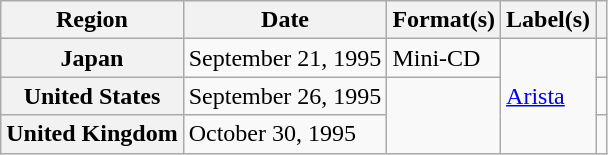<table class="wikitable plainrowheaders">
<tr>
<th scope="col">Region</th>
<th scope="col">Date</th>
<th scope="col">Format(s)</th>
<th scope="col">Label(s)</th>
<th scope="col"></th>
</tr>
<tr>
<th scope="row">Japan</th>
<td>September 21, 1995</td>
<td>Mini-CD</td>
<td rowspan="3"><a href='#'>Arista</a></td>
<td></td>
</tr>
<tr>
<th scope="row">United States</th>
<td>September 26, 1995</td>
<td rowspan="2"></td>
<td></td>
</tr>
<tr>
<th scope="row">United Kingdom</th>
<td>October 30, 1995</td>
<td></td>
</tr>
</table>
